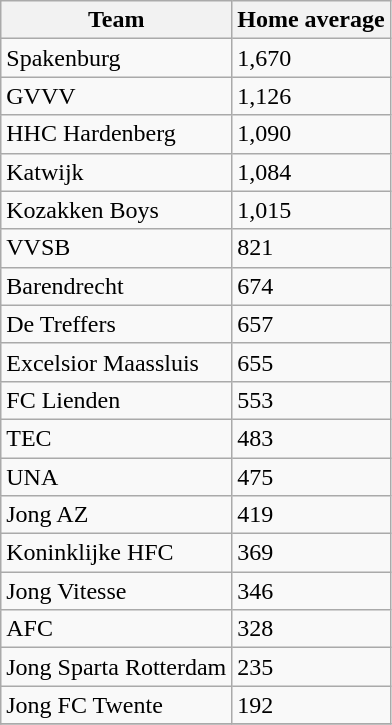<table class="wikitable">
<tr>
<th>Team</th>
<th>Home average</th>
</tr>
<tr>
<td>Spakenburg</td>
<td>1,670</td>
</tr>
<tr>
<td>GVVV</td>
<td>1,126</td>
</tr>
<tr>
<td>HHC Hardenberg</td>
<td>1,090</td>
</tr>
<tr>
<td>Katwijk</td>
<td>1,084</td>
</tr>
<tr>
<td>Kozakken Boys</td>
<td>1,015</td>
</tr>
<tr>
<td>VVSB</td>
<td>821</td>
</tr>
<tr>
<td>Barendrecht</td>
<td>674</td>
</tr>
<tr>
<td>De Treffers</td>
<td>657</td>
</tr>
<tr>
<td>Excelsior Maassluis</td>
<td>655</td>
</tr>
<tr>
<td>FC Lienden</td>
<td>553</td>
</tr>
<tr>
<td>TEC</td>
<td>483</td>
</tr>
<tr>
<td>UNA</td>
<td>475</td>
</tr>
<tr>
<td>Jong AZ</td>
<td>419</td>
</tr>
<tr>
<td>Koninklijke HFC</td>
<td>369</td>
</tr>
<tr>
<td>Jong Vitesse</td>
<td>346</td>
</tr>
<tr>
<td>AFC</td>
<td>328</td>
</tr>
<tr>
<td>Jong Sparta Rotterdam</td>
<td>235</td>
</tr>
<tr>
<td>Jong FC Twente</td>
<td>192</td>
</tr>
<tr>
</tr>
</table>
